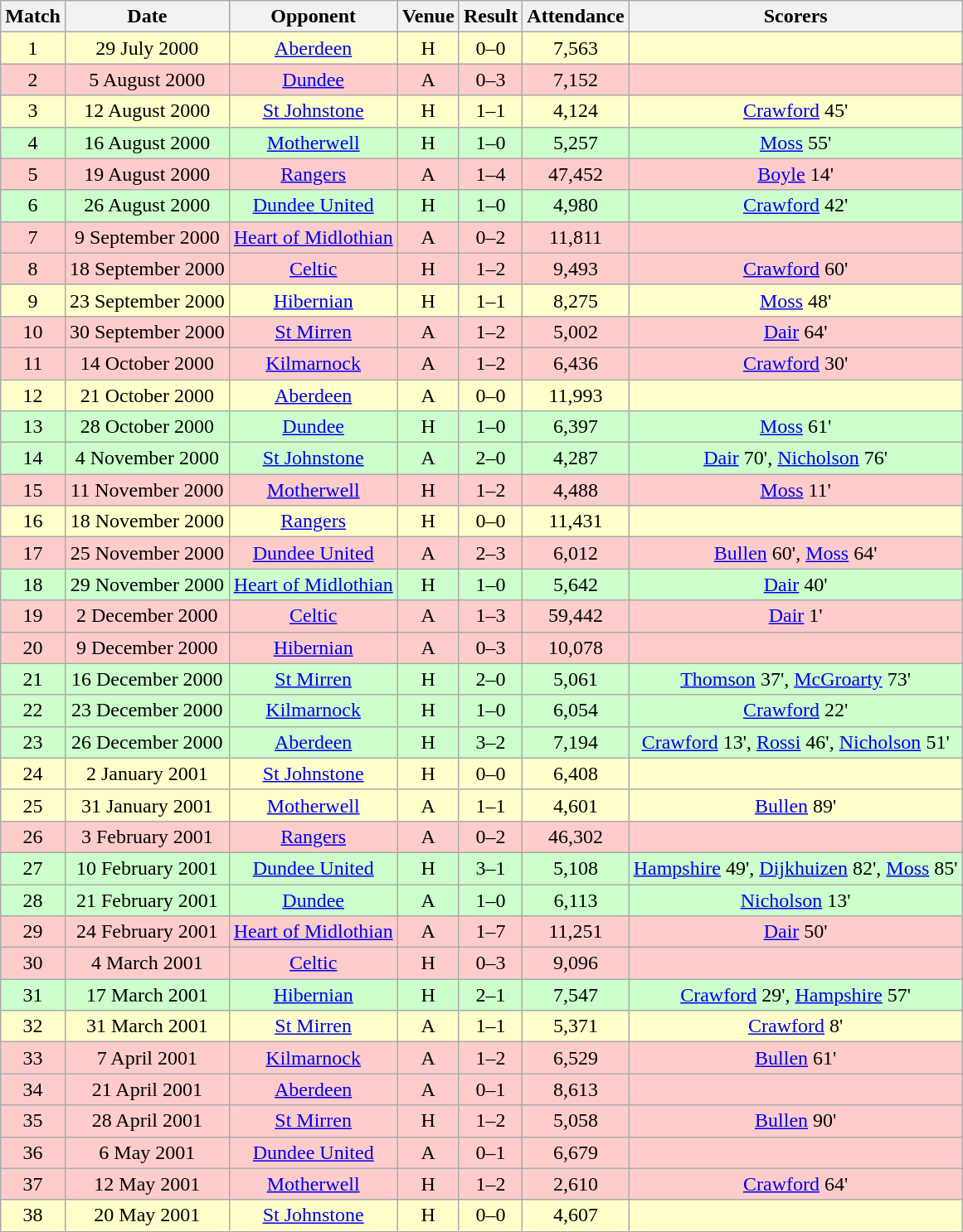<table class="wikitable" style="font-size:100%; text-align:center">
<tr>
<th>Match</th>
<th>Date</th>
<th>Opponent</th>
<th>Venue</th>
<th>Result</th>
<th>Attendance</th>
<th>Scorers</th>
</tr>
<tr style="background: #FFFFCC;">
<td>1</td>
<td>29 July 2000</td>
<td><a href='#'>Aberdeen</a></td>
<td>H</td>
<td>0–0</td>
<td>7,563</td>
<td></td>
</tr>
<tr style="background: #FFCCCC;">
<td>2</td>
<td>5 August 2000</td>
<td><a href='#'>Dundee</a></td>
<td>A</td>
<td>0–3</td>
<td>7,152</td>
<td></td>
</tr>
<tr style="background: #FFFFCC;">
<td>3</td>
<td>12 August 2000</td>
<td><a href='#'>St Johnstone</a></td>
<td>H</td>
<td>1–1</td>
<td>4,124</td>
<td><a href='#'>Crawford</a> 45'</td>
</tr>
<tr style="background: #CCFFCC;">
<td>4</td>
<td>16 August 2000</td>
<td><a href='#'>Motherwell</a></td>
<td>H</td>
<td>1–0</td>
<td>5,257</td>
<td><a href='#'>Moss</a> 55'</td>
</tr>
<tr style="background: #FFCCCC;">
<td>5</td>
<td>19 August 2000</td>
<td><a href='#'>Rangers</a></td>
<td>A</td>
<td>1–4</td>
<td>47,452</td>
<td><a href='#'>Boyle</a> 14'</td>
</tr>
<tr style="background: #CCFFCC;">
<td>6</td>
<td>26 August 2000</td>
<td><a href='#'>Dundee United</a></td>
<td>H</td>
<td>1–0</td>
<td>4,980</td>
<td><a href='#'>Crawford</a> 42'</td>
</tr>
<tr style="background: #FFCCCC;">
<td>7</td>
<td>9 September 2000</td>
<td><a href='#'>Heart of Midlothian</a></td>
<td>A</td>
<td>0–2</td>
<td>11,811</td>
<td></td>
</tr>
<tr style="background: #FFCCCC;">
<td>8</td>
<td>18 September 2000</td>
<td><a href='#'>Celtic</a></td>
<td>H</td>
<td>1–2</td>
<td>9,493</td>
<td><a href='#'>Crawford</a> 60'</td>
</tr>
<tr style="background: #FFFFCC;">
<td>9</td>
<td>23 September 2000</td>
<td><a href='#'>Hibernian</a></td>
<td>H</td>
<td>1–1</td>
<td>8,275</td>
<td><a href='#'>Moss</a> 48'</td>
</tr>
<tr style="background: #FFCCCC;">
<td>10</td>
<td>30 September 2000</td>
<td><a href='#'>St Mirren</a></td>
<td>A</td>
<td>1–2</td>
<td>5,002</td>
<td><a href='#'>Dair</a> 64'</td>
</tr>
<tr style="background: #FFCCCC;">
<td>11</td>
<td>14 October 2000</td>
<td><a href='#'>Kilmarnock</a></td>
<td>A</td>
<td>1–2</td>
<td>6,436</td>
<td><a href='#'>Crawford</a> 30'</td>
</tr>
<tr style="background: #FFFFCC;">
<td>12</td>
<td>21 October 2000</td>
<td><a href='#'>Aberdeen</a></td>
<td>A</td>
<td>0–0</td>
<td>11,993</td>
<td></td>
</tr>
<tr style="background: #CCFFCC;">
<td>13</td>
<td>28 October 2000</td>
<td><a href='#'>Dundee</a></td>
<td>H</td>
<td>1–0</td>
<td>6,397</td>
<td><a href='#'>Moss</a> 61'</td>
</tr>
<tr style="background: #CCFFCC;">
<td>14</td>
<td>4 November 2000</td>
<td><a href='#'>St Johnstone</a></td>
<td>A</td>
<td>2–0</td>
<td>4,287</td>
<td><a href='#'>Dair</a> 70', <a href='#'>Nicholson</a> 76'</td>
</tr>
<tr style="background: #FFCCCC;">
<td>15</td>
<td>11 November 2000</td>
<td><a href='#'>Motherwell</a></td>
<td>H</td>
<td>1–2</td>
<td>4,488</td>
<td><a href='#'>Moss</a> 11'</td>
</tr>
<tr style="background: #FFFFCC;">
<td>16</td>
<td>18 November 2000</td>
<td><a href='#'>Rangers</a></td>
<td>H</td>
<td>0–0</td>
<td>11,431</td>
<td></td>
</tr>
<tr style="background: #FFCCCC;">
<td>17</td>
<td>25 November 2000</td>
<td><a href='#'>Dundee United</a></td>
<td>A</td>
<td>2–3</td>
<td>6,012</td>
<td><a href='#'>Bullen</a> 60', <a href='#'>Moss</a> 64'</td>
</tr>
<tr style="background: #CCFFCC;">
<td>18</td>
<td>29 November 2000</td>
<td><a href='#'>Heart of Midlothian</a></td>
<td>H</td>
<td>1–0</td>
<td>5,642</td>
<td><a href='#'>Dair</a> 40'</td>
</tr>
<tr style="background: #FFCCCC;">
<td>19</td>
<td>2 December 2000</td>
<td><a href='#'>Celtic</a></td>
<td>A</td>
<td>1–3</td>
<td>59,442</td>
<td><a href='#'>Dair</a> 1'</td>
</tr>
<tr style="background: #FFCCCC;">
<td>20</td>
<td>9 December 2000</td>
<td><a href='#'>Hibernian</a></td>
<td>A</td>
<td>0–3</td>
<td>10,078</td>
<td></td>
</tr>
<tr style="background: #CCFFCC;">
<td>21</td>
<td>16 December 2000</td>
<td><a href='#'>St Mirren</a></td>
<td>H</td>
<td>2–0</td>
<td>5,061</td>
<td><a href='#'>Thomson</a> 37', <a href='#'>McGroarty</a> 73'</td>
</tr>
<tr style="background: #CCFFCC;">
<td>22</td>
<td>23 December 2000</td>
<td><a href='#'>Kilmarnock</a></td>
<td>H</td>
<td>1–0</td>
<td>6,054</td>
<td><a href='#'>Crawford</a> 22'</td>
</tr>
<tr style="background: #CCFFCC;">
<td>23</td>
<td>26 December 2000</td>
<td><a href='#'>Aberdeen</a></td>
<td>H</td>
<td>3–2</td>
<td>7,194</td>
<td><a href='#'>Crawford</a> 13', <a href='#'>Rossi</a> 46', <a href='#'>Nicholson</a> 51'</td>
</tr>
<tr style="background: #FFFFCC;">
<td>24</td>
<td>2 January 2001</td>
<td><a href='#'>St Johnstone</a></td>
<td>H</td>
<td>0–0</td>
<td>6,408</td>
<td></td>
</tr>
<tr style="background: #FFFFCC;">
<td>25</td>
<td>31 January 2001</td>
<td><a href='#'>Motherwell</a></td>
<td>A</td>
<td>1–1</td>
<td>4,601</td>
<td><a href='#'>Bullen</a> 89'</td>
</tr>
<tr style="background: #FFCCCC;">
<td>26</td>
<td>3 February 2001</td>
<td><a href='#'>Rangers</a></td>
<td>A</td>
<td>0–2</td>
<td>46,302</td>
<td></td>
</tr>
<tr style="background: #CCFFCC;">
<td>27</td>
<td>10 February 2001</td>
<td><a href='#'>Dundee United</a></td>
<td>H</td>
<td>3–1</td>
<td>5,108</td>
<td><a href='#'>Hampshire</a> 49', <a href='#'>Dijkhuizen</a> 82', <a href='#'>Moss</a> 85'</td>
</tr>
<tr style="background: #CCFFCC;">
<td>28</td>
<td>21 February 2001</td>
<td><a href='#'>Dundee</a></td>
<td>A</td>
<td>1–0</td>
<td>6,113</td>
<td><a href='#'>Nicholson</a> 13'</td>
</tr>
<tr style="background: #FFCCCC;">
<td>29</td>
<td>24 February 2001</td>
<td><a href='#'>Heart of Midlothian</a></td>
<td>A</td>
<td>1–7</td>
<td>11,251</td>
<td><a href='#'>Dair</a> 50'</td>
</tr>
<tr style="background: #FFCCCC;">
<td>30</td>
<td>4 March 2001</td>
<td><a href='#'>Celtic</a></td>
<td>H</td>
<td>0–3</td>
<td>9,096</td>
<td></td>
</tr>
<tr style="background: #CCFFCC;">
<td>31</td>
<td>17 March 2001</td>
<td><a href='#'>Hibernian</a></td>
<td>H</td>
<td>2–1</td>
<td>7,547</td>
<td><a href='#'>Crawford</a> 29',  <a href='#'>Hampshire</a> 57'</td>
</tr>
<tr style="background: #FFFFCC;">
<td>32</td>
<td>31 March 2001</td>
<td><a href='#'>St Mirren</a></td>
<td>A</td>
<td>1–1</td>
<td>5,371</td>
<td><a href='#'>Crawford</a> 8'</td>
</tr>
<tr style="background: #FFCCCC;">
<td>33</td>
<td>7 April 2001</td>
<td><a href='#'>Kilmarnock</a></td>
<td>A</td>
<td>1–2</td>
<td>6,529</td>
<td><a href='#'>Bullen</a> 61'</td>
</tr>
<tr style="background: #FFCCCC;">
<td>34</td>
<td>21 April 2001</td>
<td><a href='#'>Aberdeen</a></td>
<td>A</td>
<td>0–1</td>
<td>8,613</td>
<td></td>
</tr>
<tr style="background: #FFCCCC;">
<td>35</td>
<td>28 April 2001</td>
<td><a href='#'>St Mirren</a></td>
<td>H</td>
<td>1–2</td>
<td>5,058</td>
<td><a href='#'>Bullen</a> 90'</td>
</tr>
<tr style="background: #FFCCCC;">
<td>36</td>
<td>6 May 2001</td>
<td><a href='#'>Dundee United</a></td>
<td>A</td>
<td>0–1</td>
<td>6,679</td>
<td></td>
</tr>
<tr style="background: #FFCCCC;">
<td>37</td>
<td>12 May 2001</td>
<td><a href='#'>Motherwell</a></td>
<td>H</td>
<td>1–2</td>
<td>2,610</td>
<td><a href='#'>Crawford</a> 64'</td>
</tr>
<tr style="background: #FFFFCC;">
<td>38</td>
<td>20 May 2001</td>
<td><a href='#'>St Johnstone</a></td>
<td>H</td>
<td>0–0</td>
<td>4,607</td>
<td></td>
</tr>
</table>
